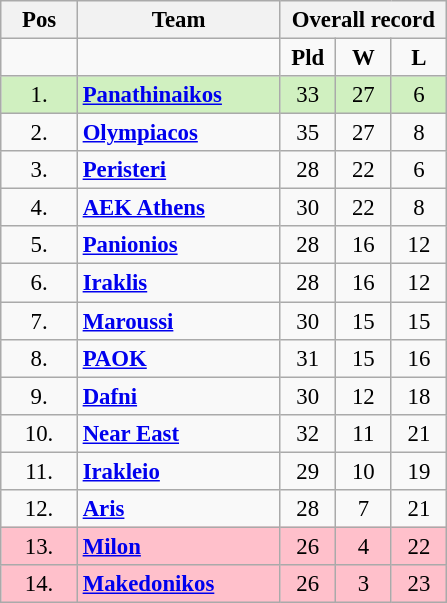<table class="wikitable" style="text-align: center; font-size:95%">
<tr>
<th width="44">Pos</th>
<th width="128">Team</th>
<th colspan=3>Overall record</th>
</tr>
<tr>
<td></td>
<td></td>
<td width="30"><strong>Pld</strong></td>
<td width="30"><strong>W</strong></td>
<td width="30"><strong>L</strong></td>
</tr>
<tr bgcolor="D0F0C0">
<td>1.</td>
<td align="left"><strong><a href='#'>Panathinaikos</a></strong></td>
<td>33</td>
<td>27</td>
<td>6</td>
</tr>
<tr>
<td>2.</td>
<td align="left"><strong><a href='#'>Olympiacos</a></strong></td>
<td>35</td>
<td>27</td>
<td>8</td>
</tr>
<tr>
<td>3.</td>
<td align="left"><strong><a href='#'>Peristeri</a></strong></td>
<td>28</td>
<td>22</td>
<td>6</td>
</tr>
<tr>
<td>4.</td>
<td align="left"><strong><a href='#'>AEK Athens</a></strong></td>
<td>30</td>
<td>22</td>
<td>8</td>
</tr>
<tr>
<td>5.</td>
<td align="left"><strong><a href='#'>Panionios</a></strong></td>
<td>28</td>
<td>16</td>
<td>12</td>
</tr>
<tr>
<td>6.</td>
<td align="left"><strong><a href='#'>Iraklis</a></strong></td>
<td>28</td>
<td>16</td>
<td>12</td>
</tr>
<tr>
<td>7.</td>
<td align="left"><strong><a href='#'>Maroussi</a></strong></td>
<td>30</td>
<td>15</td>
<td>15</td>
</tr>
<tr>
<td>8.</td>
<td align="left"><strong><a href='#'>PAOK</a></strong></td>
<td>31</td>
<td>15</td>
<td>16</td>
</tr>
<tr>
<td>9.</td>
<td align="left"><strong><a href='#'>Dafni</a> </strong></td>
<td>30</td>
<td>12</td>
<td>18</td>
</tr>
<tr>
<td>10.</td>
<td align="left"><strong><a href='#'>Near East</a></strong></td>
<td>32</td>
<td>11</td>
<td>21</td>
</tr>
<tr>
<td>11.</td>
<td align="left"><strong><a href='#'>Irakleio</a></strong></td>
<td>29</td>
<td>10</td>
<td>19</td>
</tr>
<tr>
<td>12.</td>
<td align="left"><strong><a href='#'>Aris</a></strong></td>
<td>28</td>
<td>7</td>
<td>21</td>
</tr>
<tr bgcolor="ffc0cb">
<td>13.</td>
<td align="left"><strong><a href='#'>Milon</a></strong></td>
<td>26</td>
<td>4</td>
<td>22</td>
</tr>
<tr bgcolor="ffc0cb">
<td>14.</td>
<td align="left"><strong><a href='#'>Makedonikos</a></strong></td>
<td>26</td>
<td>3</td>
<td>23</td>
</tr>
</table>
